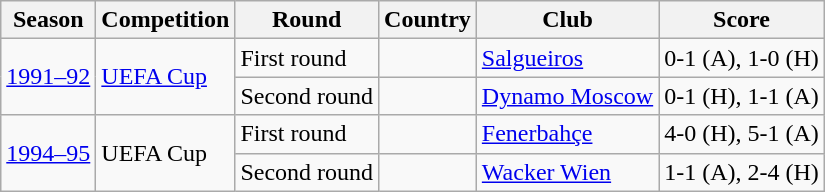<table class="wikitable">
<tr>
<th>Season</th>
<th>Competition</th>
<th>Round</th>
<th>Country</th>
<th>Club</th>
<th>Score</th>
</tr>
<tr>
<td rowspan="2"><a href='#'>1991–92</a></td>
<td rowspan="2"><a href='#'>UEFA Cup</a></td>
<td>First round</td>
<td></td>
<td><a href='#'>Salgueiros</a></td>
<td>0-1 (A), 1-0 (H)</td>
</tr>
<tr>
<td>Second round</td>
<td></td>
<td><a href='#'>Dynamo Moscow</a></td>
<td>0-1 (H), 1-1 (A)</td>
</tr>
<tr>
<td rowspan="2"><a href='#'>1994–95</a></td>
<td rowspan="2">UEFA Cup</td>
<td>First round</td>
<td></td>
<td><a href='#'>Fenerbahçe</a></td>
<td>4-0 (H), 5-1 (A)</td>
</tr>
<tr>
<td>Second round</td>
<td></td>
<td><a href='#'>Wacker Wien</a></td>
<td>1-1 (A), 2-4 (H)</td>
</tr>
</table>
